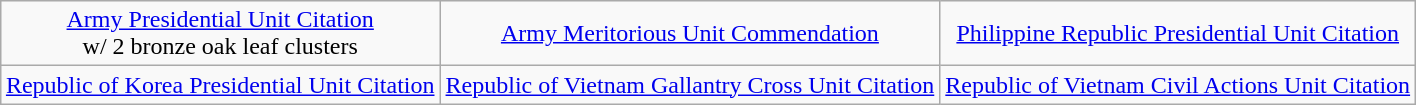<table class="wikitable" style="margin:1em auto; text-align:center;">
<tr>
<td><a href='#'>Army Presidential Unit Citation</a><br>w/ 2 bronze oak leaf clusters</td>
<td><a href='#'>Army Meritorious Unit Commendation</a></td>
<td><a href='#'>Philippine Republic Presidential Unit Citation</a></td>
</tr>
<tr>
<td><a href='#'>Republic of Korea Presidential Unit Citation</a></td>
<td><a href='#'>Republic of Vietnam Gallantry Cross Unit Citation</a></td>
<td><a href='#'>Republic of Vietnam Civil Actions Unit Citation</a></td>
</tr>
</table>
